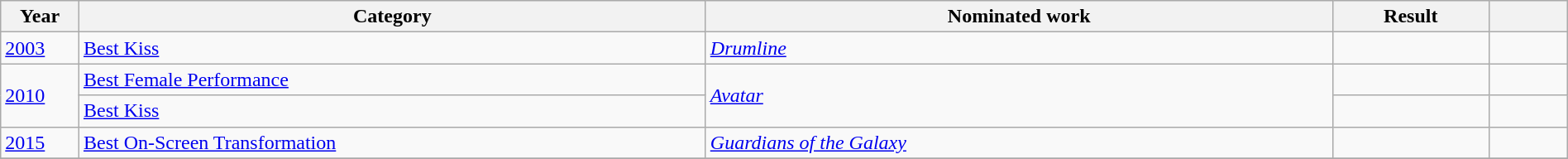<table class="wikitable plainrowheaders" style="width:100%;">
<tr>
<th scope="col" style="width:5%;">Year</th>
<th scope="col" style="width:40%;">Category</th>
<th scope="col" style="width:40%;">Nominated work</th>
<th scope="col" style="width:10%;">Result</th>
<th scope="col" style="width:5%;"></th>
</tr>
<tr>
<td><a href='#'>2003</a></td>
<td><a href='#'>Best Kiss</a></td>
<td><em><a href='#'>Drumline</a></em></td>
<td></td>
<td align="center"></td>
</tr>
<tr>
<td rowspan="2"><a href='#'>2010</a></td>
<td><a href='#'>Best Female Performance</a></td>
<td rowspan="2"><em><a href='#'>Avatar</a></em></td>
<td></td>
<td></td>
</tr>
<tr>
<td><a href='#'>Best Kiss</a></td>
<td></td>
</tr>
<tr>
<td><a href='#'>2015</a></td>
<td><a href='#'>Best On-Screen Transformation</a></td>
<td><em><a href='#'>Guardians of the Galaxy</a></em></td>
<td></td>
<td align="center"></td>
</tr>
<tr>
</tr>
</table>
